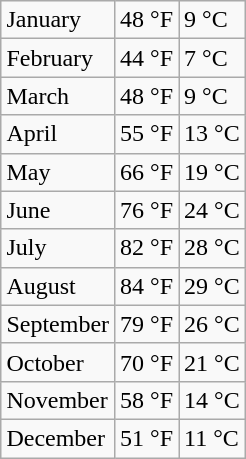<table align="right" class="wikitable">
<tr>
<td>January</td>
<td>48 °F</td>
<td>9 °C</td>
</tr>
<tr>
<td>February</td>
<td>44 °F</td>
<td>7 °C</td>
</tr>
<tr>
<td>March</td>
<td>48 °F</td>
<td>9 °C</td>
</tr>
<tr>
<td>April</td>
<td>55 °F</td>
<td>13 °C</td>
</tr>
<tr>
<td>May</td>
<td>66 °F</td>
<td>19 °C</td>
</tr>
<tr>
<td>June</td>
<td>76 °F</td>
<td>24 °C</td>
</tr>
<tr>
<td>July</td>
<td>82 °F</td>
<td>28 °C</td>
</tr>
<tr>
<td>August</td>
<td>84 °F</td>
<td>29 °C</td>
</tr>
<tr>
<td>September</td>
<td>79 °F</td>
<td>26 °C</td>
</tr>
<tr>
<td>October</td>
<td>70 °F</td>
<td>21 °C</td>
</tr>
<tr>
<td>November</td>
<td>58 °F</td>
<td>14 °C</td>
</tr>
<tr>
<td>December</td>
<td>51 °F</td>
<td>11 °C</td>
</tr>
</table>
